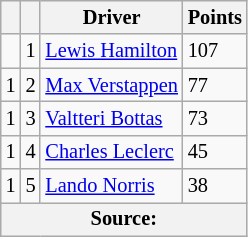<table class="wikitable" style="font-size: 85%;">
<tr>
<th scope="col"></th>
<th scope="col"></th>
<th scope="col">Driver</th>
<th scope="col">Points</th>
</tr>
<tr>
<td align="left"></td>
<td align="center">1</td>
<td data-sort-value="ham"> <a href='#'>Lewis Hamilton</a></td>
<td align="left">107</td>
</tr>
<tr>
<td align="left"> 1</td>
<td align="center">2</td>
<td data-sort-value="ver"> <a href='#'>Max Verstappen</a></td>
<td align="left">77</td>
</tr>
<tr>
<td align="left"> 1</td>
<td align="center">3</td>
<td data-sort-value="bot"> <a href='#'>Valtteri Bottas</a></td>
<td align="left">73</td>
</tr>
<tr>
<td align="left"> 1</td>
<td align="center">4</td>
<td data-sort-value="lec"> <a href='#'>Charles Leclerc</a></td>
<td align="left">45</td>
</tr>
<tr>
<td align="left"> 1</td>
<td align="center">5</td>
<td data-sort-value="nor"> <a href='#'>Lando Norris</a></td>
<td align="left">38</td>
</tr>
<tr>
<th colspan=4>Source:</th>
</tr>
</table>
